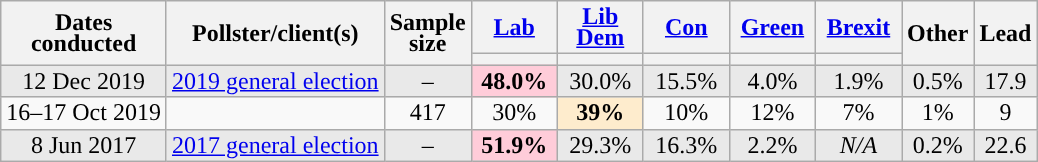<table class="wikitable sortable mw-datatable" style="text-align:center;line-height:14px;">
<tr>
<th rowspan="2">Dates<br>conducted</th>
<th rowspan="2">Pollster/client(s)</th>
<th rowspan="2" data-sort-type="number">Sample<br>size</th>
<th class="unsortable" style="width:50px;"><a href='#'>Lab</a></th>
<th class="unsortable" style="width:50px;"><a href='#'>Lib Dem</a></th>
<th class="unsortable" style="width:50px;"><a href='#'>Con</a></th>
<th class="unsortable" style="width:50px;"><a href='#'>Green</a></th>
<th class="unsortable" style="width:50px;"><a href='#'>Brexit</a></th>
<th rowspan="2" class="unsortable">Other</th>
<th rowspan="2" data-sort-type="number">Lead</th>
</tr>
<tr>
<th data-sort-type="number" style="background:"></th>
<th data-sort-type="number" style="background:"></th>
<th data-sort-type="number" style="background:"></th>
<th data-sort-type="number" style="background:"></th>
<th data-sort-type="number" style="background:"></th>
</tr>
<tr style="background:#E9E9E9;">
<td data-sort-value="2019-12-12">12 Dec 2019</td>
<td><a href='#'>2019 general election</a></td>
<td>–</td>
<td style="background:#FFCCD9;"><strong>48.0%</strong></td>
<td>30.0%</td>
<td>15.5%</td>
<td>4.0%</td>
<td>1.9%</td>
<td>0.5%</td>
<td style="background:">17.9</td>
</tr>
<tr>
<td data-sort-value="2017-09-14">16–17 Oct 2019</td>
<td></td>
<td>417</td>
<td>30%</td>
<td style="background:#FEECCD;"><strong>39%</strong></td>
<td>10%</td>
<td>12%</td>
<td>7%</td>
<td>1%</td>
<td style="background:">9</td>
</tr>
<tr style="background:#E9E9E9;">
<td data-sort-value="2017-06-08">8 Jun 2017</td>
<td><a href='#'>2017 general election</a></td>
<td>–</td>
<td style="background:#FFCCD9;"><strong>51.9%</strong></td>
<td>29.3%</td>
<td>16.3%</td>
<td>2.2%</td>
<td><em>N/A</em></td>
<td>0.2%</td>
<td style="background:">22.6</td>
</tr>
</table>
